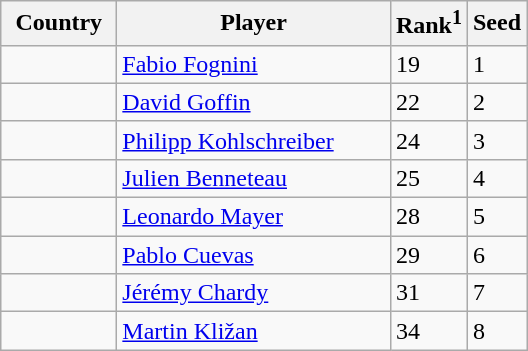<table class="sortable wikitable">
<tr>
<th width=70>Country</th>
<th width=175>Player</th>
<th>Rank<sup>1</sup></th>
<th>Seed</th>
</tr>
<tr>
<td></td>
<td><a href='#'>Fabio Fognini</a></td>
<td>19</td>
<td>1</td>
</tr>
<tr>
<td></td>
<td><a href='#'>David Goffin</a></td>
<td>22</td>
<td>2</td>
</tr>
<tr>
<td></td>
<td><a href='#'>Philipp Kohlschreiber</a></td>
<td>24</td>
<td>3</td>
</tr>
<tr>
<td></td>
<td><a href='#'>Julien Benneteau</a></td>
<td>25</td>
<td>4</td>
</tr>
<tr>
<td></td>
<td><a href='#'>Leonardo Mayer</a></td>
<td>28</td>
<td>5</td>
</tr>
<tr>
<td></td>
<td><a href='#'>Pablo Cuevas</a></td>
<td>29</td>
<td>6</td>
</tr>
<tr>
<td></td>
<td><a href='#'>Jérémy Chardy</a></td>
<td>31</td>
<td>7</td>
</tr>
<tr>
<td></td>
<td><a href='#'>Martin Kližan</a></td>
<td>34</td>
<td>8</td>
</tr>
</table>
